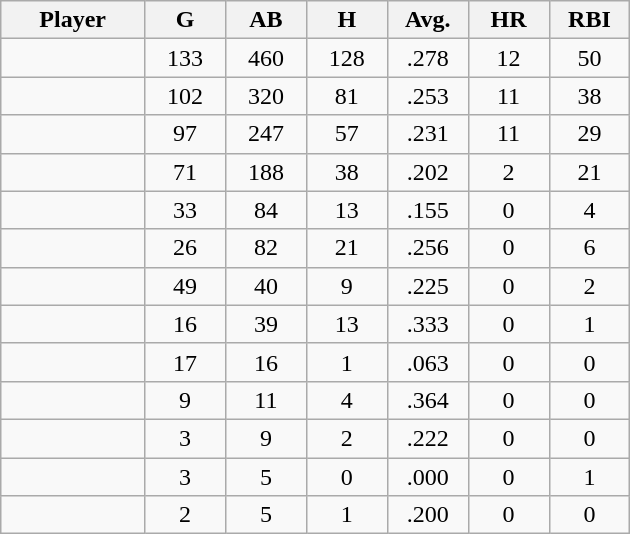<table class="wikitable sortable">
<tr>
<th bgcolor="#DDDDFF" width="16%">Player</th>
<th bgcolor="#DDDDFF" width="9%">G</th>
<th bgcolor="#DDDDFF" width="9%">AB</th>
<th bgcolor="#DDDDFF" width="9%">H</th>
<th bgcolor="#DDDDFF" width="9%">Avg.</th>
<th bgcolor="#DDDDFF" width="9%">HR</th>
<th bgcolor="#DDDDFF" width="9%">RBI</th>
</tr>
<tr align="center">
<td></td>
<td>133</td>
<td>460</td>
<td>128</td>
<td>.278</td>
<td>12</td>
<td>50</td>
</tr>
<tr align="center">
<td></td>
<td>102</td>
<td>320</td>
<td>81</td>
<td>.253</td>
<td>11</td>
<td>38</td>
</tr>
<tr align="center">
<td></td>
<td>97</td>
<td>247</td>
<td>57</td>
<td>.231</td>
<td>11</td>
<td>29</td>
</tr>
<tr align="center">
<td></td>
<td>71</td>
<td>188</td>
<td>38</td>
<td>.202</td>
<td>2</td>
<td>21</td>
</tr>
<tr align="center">
<td></td>
<td>33</td>
<td>84</td>
<td>13</td>
<td>.155</td>
<td>0</td>
<td>4</td>
</tr>
<tr align="center">
<td></td>
<td>26</td>
<td>82</td>
<td>21</td>
<td>.256</td>
<td>0</td>
<td>6</td>
</tr>
<tr align="center">
<td></td>
<td>49</td>
<td>40</td>
<td>9</td>
<td>.225</td>
<td>0</td>
<td>2</td>
</tr>
<tr align="center">
<td></td>
<td>16</td>
<td>39</td>
<td>13</td>
<td>.333</td>
<td>0</td>
<td>1</td>
</tr>
<tr align="center">
<td></td>
<td>17</td>
<td>16</td>
<td>1</td>
<td>.063</td>
<td>0</td>
<td>0</td>
</tr>
<tr align="center">
<td></td>
<td>9</td>
<td>11</td>
<td>4</td>
<td>.364</td>
<td>0</td>
<td>0</td>
</tr>
<tr align="center">
<td></td>
<td>3</td>
<td>9</td>
<td>2</td>
<td>.222</td>
<td>0</td>
<td>0</td>
</tr>
<tr align="center">
<td></td>
<td>3</td>
<td>5</td>
<td>0</td>
<td>.000</td>
<td>0</td>
<td>1</td>
</tr>
<tr align="center">
<td></td>
<td>2</td>
<td>5</td>
<td>1</td>
<td>.200</td>
<td>0</td>
<td>0</td>
</tr>
</table>
